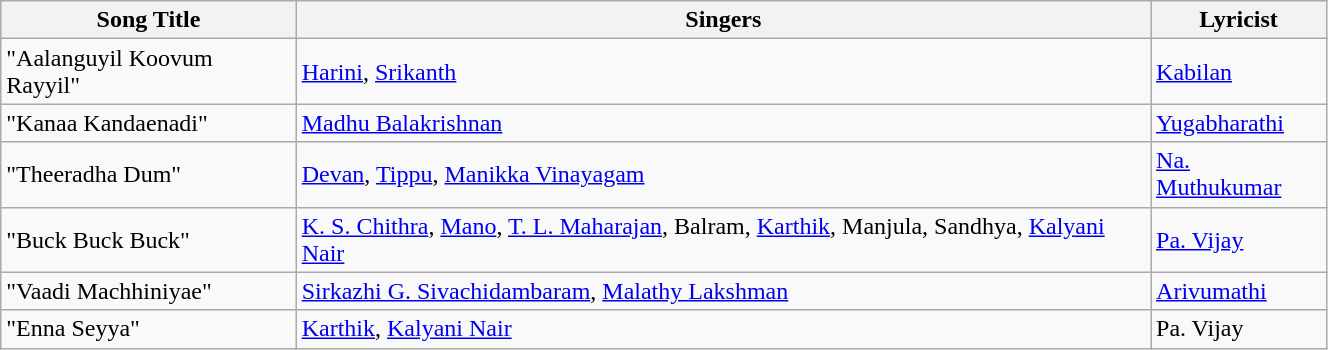<table class="wikitable" width="70%">
<tr>
<th>Song Title</th>
<th>Singers</th>
<th>Lyricist</th>
</tr>
<tr>
<td>"Aalanguyil Koovum Rayyil"</td>
<td><a href='#'>Harini</a>, <a href='#'>Srikanth</a></td>
<td><a href='#'>Kabilan</a></td>
</tr>
<tr>
<td>"Kanaa Kandaenadi"</td>
<td><a href='#'>Madhu Balakrishnan</a></td>
<td><a href='#'>Yugabharathi</a></td>
</tr>
<tr>
<td>"Theeradha Dum"</td>
<td><a href='#'>Devan</a>, <a href='#'>Tippu</a>, <a href='#'>Manikka Vinayagam</a></td>
<td><a href='#'>Na. Muthukumar</a></td>
</tr>
<tr>
<td>"Buck Buck Buck"</td>
<td><a href='#'>K. S. Chithra</a>, <a href='#'>Mano</a>, <a href='#'>T. L. Maharajan</a>, Balram, <a href='#'>Karthik</a>,  Manjula, Sandhya, <a href='#'>Kalyani Nair</a></td>
<td><a href='#'>Pa. Vijay</a></td>
</tr>
<tr>
<td>"Vaadi Machhiniyae"</td>
<td><a href='#'>Sirkazhi G. Sivachidambaram</a>, <a href='#'>Malathy Lakshman</a></td>
<td><a href='#'>Arivumathi</a></td>
</tr>
<tr>
<td>"Enna Seyya"</td>
<td><a href='#'>Karthik</a>, <a href='#'>Kalyani Nair</a></td>
<td>Pa. Vijay</td>
</tr>
</table>
